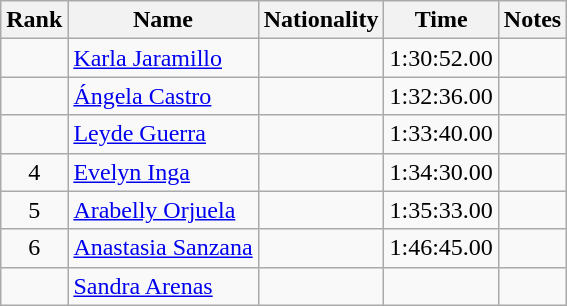<table class="wikitable sortable" style="text-align:center">
<tr>
<th>Rank</th>
<th>Name</th>
<th>Nationality</th>
<th>Time</th>
<th>Notes</th>
</tr>
<tr>
<td></td>
<td align=left><a href='#'>Karla Jaramillo</a></td>
<td align=left></td>
<td>1:30:52.00</td>
<td><strong></strong></td>
</tr>
<tr>
<td></td>
<td align=left><a href='#'>Ángela Castro</a></td>
<td align=left></td>
<td>1:32:36.00</td>
<td></td>
</tr>
<tr>
<td></td>
<td align=left><a href='#'>Leyde Guerra</a></td>
<td align=left></td>
<td>1:33:40.00</td>
<td></td>
</tr>
<tr>
<td>4</td>
<td align=left><a href='#'>Evelyn Inga</a></td>
<td align=left></td>
<td>1:34:30.00</td>
<td></td>
</tr>
<tr>
<td>5</td>
<td align=left><a href='#'>Arabelly Orjuela</a></td>
<td align=left></td>
<td>1:35:33.00</td>
<td></td>
</tr>
<tr>
<td>6</td>
<td align=left><a href='#'>Anastasia Sanzana</a></td>
<td align=left></td>
<td>1:46:45.00</td>
<td></td>
</tr>
<tr>
<td></td>
<td align=left><a href='#'>Sandra Arenas</a></td>
<td align=left></td>
<td></td>
<td></td>
</tr>
</table>
